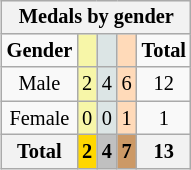<table class="wikitable" style="font-size:85%; float:right">
<tr style="background:#efefef;">
<th colspan=5><strong>Medals by gender</strong></th>
</tr>
<tr align=center>
<td><strong>Gender</strong></td>
<td style="background:#f7f6a8;"></td>
<td style="background:#dce5e5;"></td>
<td style="background:#ffdab9;"></td>
<td><strong>Total</strong></td>
</tr>
<tr align=center>
<td>Male</td>
<td style="background:#F7F6A8;">2</td>
<td style="background:#DCE5E5;">4</td>
<td style="background:#FFDAB9;">6</td>
<td>12</td>
</tr>
<tr align=center>
<td>Female</td>
<td style="background:#F7F6A8;">0</td>
<td style="background:#DCE5E5;">0</td>
<td style="background:#FFDAB9;">1</td>
<td>1</td>
</tr>
<tr align=center>
<th><strong>Total</strong></th>
<th style="background:gold;"><strong>2</strong></th>
<th style="background:silver;"><strong>4</strong></th>
<th style="background:#c96;"><strong>7</strong></th>
<th><strong>13</strong></th>
</tr>
</table>
